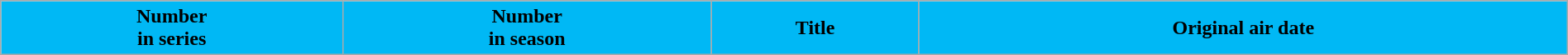<table class="wikitable plainrowheaders" style="width:100%; margin:auto;">
<tr>
<th scope="col" style="background:#00b8f5; color:#000;">Number<br>in series</th>
<th scope="col" style="background:#00b8f5; color:#000;">Number<br>in season</th>
<th scope="col" style="background:#00b8f5; color:#000;">Title</th>
<th scope="col" style="background:#00b8f5; color:#000;">Original air date<br>





</th>
</tr>
</table>
